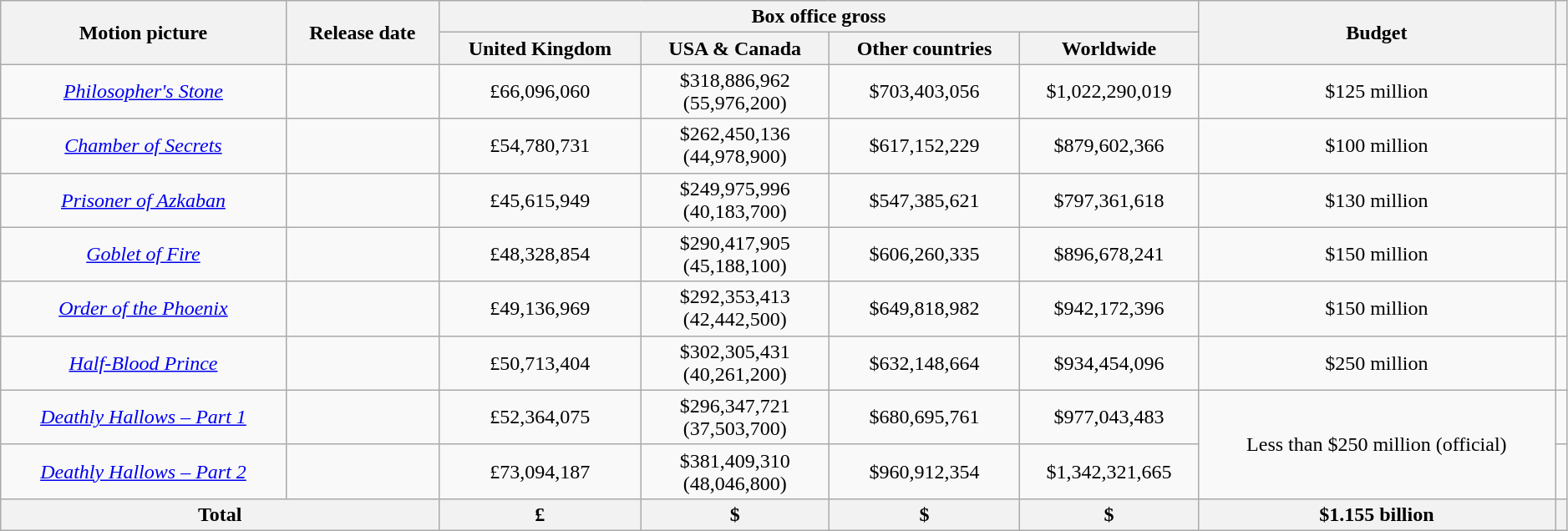<table class="wikitable sortable" style="width:99%;">
<tr>
<th class="unsortable" rowspan="2">Motion picture</th>
<th rowspan="2">Release date</th>
<th class="unsortable" colspan="4">Box office gross</th>
<th rowspan="2">Budget</th>
<th class="unsortable" rowspan="2"></th>
</tr>
<tr>
<th class="sortable">United Kingdom</th>
<th class="sortable">USA & Canada<br></th>
<th class="sortable">Other countries</th>
<th class="sortable">Worldwide</th>
</tr>
<tr>
<td style="text-align:center;"><em><a href='#'>Philosopher's Stone</a></em></td>
<td style="text-align:center;"></td>
<td style="text-align:center;">£66,096,060</td>
<td style="text-align:center;">$318,886,962<br>(55,976,200)</td>
<td style="text-align:center;">$703,403,056</td>
<td style="text-align:center;">$1,022,290,019</td>
<td style="text-align:center;">$125 million</td>
<td style="text-align:center;"></td>
</tr>
<tr>
<td style="text-align:center;"><em><a href='#'>Chamber of Secrets</a></em></td>
<td style="text-align:center;"></td>
<td style="text-align:center;">£54,780,731</td>
<td style="text-align:center;">$262,450,136<br>(44,978,900)</td>
<td style="text-align:center;">$617,152,229</td>
<td style="text-align:center;">$879,602,366</td>
<td style="text-align:center;">$100 million</td>
<td style="text-align:center;"></td>
</tr>
<tr>
<td style="text-align:center;"><em><a href='#'>Prisoner of Azkaban</a></em></td>
<td style="text-align:center;"></td>
<td style="text-align:center;">£45,615,949</td>
<td style="text-align:center;">$249,975,996<br>(40,183,700)</td>
<td style="text-align:center;">$547,385,621</td>
<td style="text-align:center;">$797,361,618</td>
<td style="text-align:center;">$130 million</td>
<td style="text-align:center;"></td>
</tr>
<tr>
<td style="text-align:center;"><em><a href='#'>Goblet of Fire</a></em></td>
<td style="text-align:center;"></td>
<td style="text-align:center;">£48,328,854</td>
<td style="text-align:center;">$290,417,905<br>(45,188,100)</td>
<td style="text-align:center;">$606,260,335</td>
<td style="text-align:center;">$896,678,241</td>
<td style="text-align:center;">$150 million</td>
<td style="text-align:center;"></td>
</tr>
<tr>
<td style="text-align:center;"><em><a href='#'>Order of the Phoenix</a></em></td>
<td style="text-align:center;"></td>
<td style="text-align:center;">£49,136,969</td>
<td style="text-align:center;">$292,353,413<br>(42,442,500)</td>
<td style="text-align:center;">$649,818,982</td>
<td style="text-align:center;">$942,172,396</td>
<td style="text-align:center;">$150 million</td>
<td style="text-align:center;"></td>
</tr>
<tr>
<td style="text-align:center;"><em><a href='#'>Half-Blood Prince</a></em></td>
<td style="text-align:center;"></td>
<td style="text-align:center;">£50,713,404</td>
<td style="text-align:center;">$302,305,431<br>(40,261,200)</td>
<td style="text-align:center;">$632,148,664</td>
<td style="text-align:center;">$934,454,096</td>
<td style="text-align:center;">$250 million</td>
<td style="text-align:center;"></td>
</tr>
<tr>
<td style="text-align:center;"><em><a href='#'>Deathly Hallows – Part 1</a></em></td>
<td style="text-align:center;"></td>
<td style="text-align:center;">£52,364,075</td>
<td style="text-align:center;">$296,347,721<br>(37,503,700)</td>
<td style="text-align:center;">$680,695,761</td>
<td style="text-align:center;">$977,043,483</td>
<td rowspan="2" style="text-align:center;">Less than $250 million (official)</td>
<td style="text-align:center;"><br></td>
</tr>
<tr>
<td style="text-align:center;"><em><a href='#'>Deathly Hallows – Part 2</a></em></td>
<td style="text-align:center;"></td>
<td style="text-align:center;">£73,094,187</td>
<td style="text-align:center;">$381,409,310<br>(48,046,800)</td>
<td style="text-align:center;">$960,912,354</td>
<td style="text-align:center;">$1,342,321,665</td>
<td style="text-align:center;"></td>
</tr>
<tr>
<th colspan="2">Total</th>
<th>£</th>
<th>$</th>
<th>$</th>
<th>$</th>
<th>$1.155 billion</th>
<th></th>
</tr>
</table>
